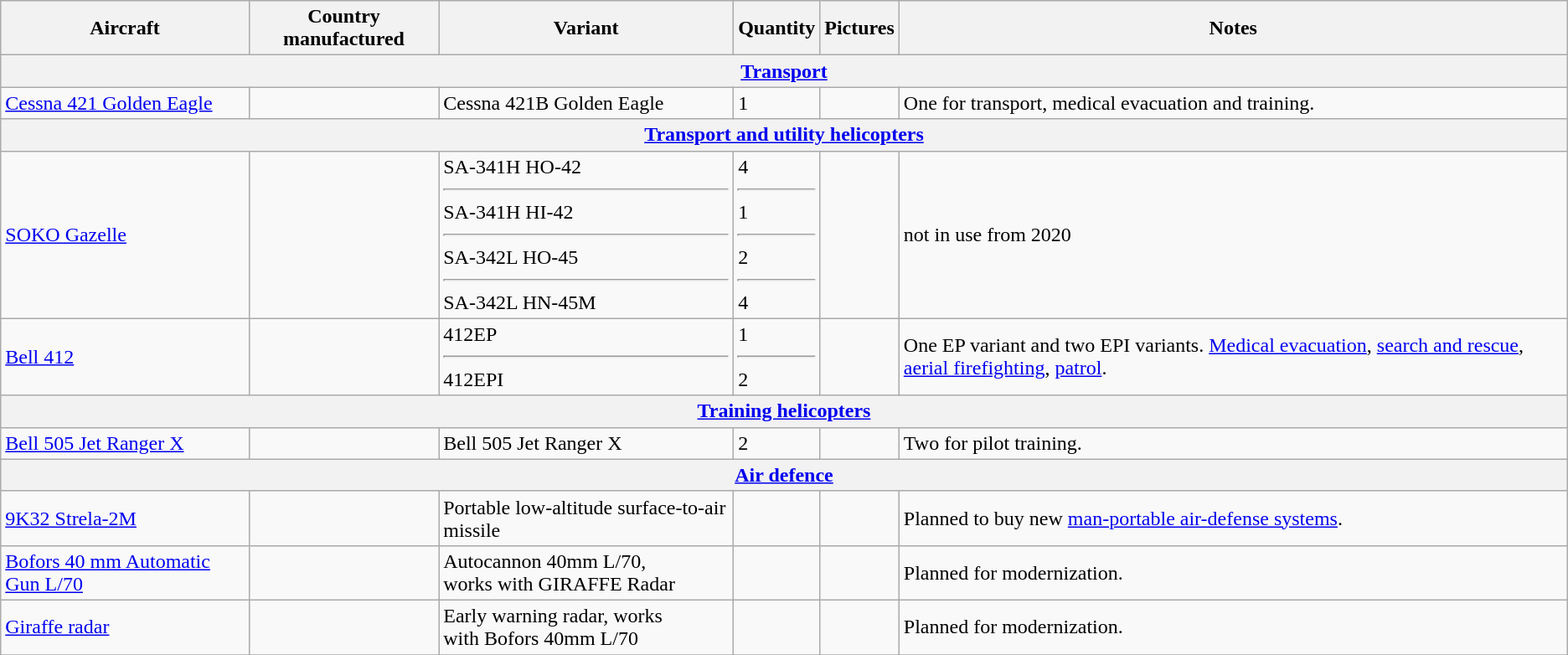<table class="wikitable">
<tr>
<th>Aircraft</th>
<th>Country manufactured</th>
<th>Variant</th>
<th>Quantity</th>
<th>Pictures</th>
<th>Notes</th>
</tr>
<tr>
<th colspan="9"><a href='#'>Transport</a></th>
</tr>
<tr>
<td><a href='#'>Cessna 421 Golden Eagle</a></td>
<td></td>
<td>Cessna 421B Golden Eagle</td>
<td>1</td>
<td></td>
<td>One for transport, medical evacuation and training.</td>
</tr>
<tr>
<th colspan="9"><a href='#'>Transport and utility helicopters</a></th>
</tr>
<tr>
<td><a href='#'>SOKO Gazelle</a></td>
<td><br></td>
<td>SA-341H HO-42<hr>SA-341H HI-42<hr>SA-342L HO-45<hr>SA-342L HN-45M</td>
<td>4<hr>1<hr>2<hr>4</td>
<td></td>
<td>not in use from 2020</td>
</tr>
<tr>
<td><a href='#'>Bell 412</a></td>
<td> <br> </td>
<td>412EP<hr>412EPI</td>
<td>1<hr>2</td>
<td></td>
<td>One EP variant and two EPI variants. <a href='#'>Medical evacuation</a>, <a href='#'>search and rescue</a>, <a href='#'>aerial firefighting</a>, <a href='#'>patrol</a>.</td>
</tr>
<tr>
<th colspan="9"><a href='#'>Training helicopters</a></th>
</tr>
<tr>
<td><a href='#'>Bell 505 Jet Ranger X</a></td>
<td><br></td>
<td>Bell 505 Jet Ranger X</td>
<td>2</td>
<td></td>
<td>Two for pilot training.</td>
</tr>
<tr>
<th colspan="9"><a href='#'>Air defence</a></th>
</tr>
<tr>
<td><a href='#'>9K32 Strela-2M</a></td>
<td><br></td>
<td>Portable low-altitude surface-to-air missile</td>
<td></td>
<td></td>
<td>Planned to buy new <a href='#'>man-portable air-defense systems</a>.</td>
</tr>
<tr>
<td><a href='#'>Bofors 40 mm Automatic Gun L/70</a></td>
<td></td>
<td>Autocannon 40mm L/70, <br> works with GIRAFFE Radar</td>
<td></td>
<td></td>
<td>Planned for modernization.</td>
</tr>
<tr>
<td><a href='#'>Giraffe radar</a></td>
<td></td>
<td>Early warning radar, works <br> with Bofors 40mm L/70</td>
<td></td>
<td></td>
<td>Planned for modernization.</td>
</tr>
<tr>
</tr>
</table>
